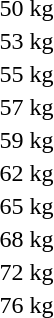<table>
<tr>
<td rowspan=2>50 kg<br></td>
<td rowspan=2></td>
<td rowspan=2></td>
<td></td>
</tr>
<tr>
<td></td>
</tr>
<tr>
<td>53 kg<br></td>
<td></td>
<td></td>
<td></td>
</tr>
<tr>
<td>55 kg<br></td>
<td></td>
<td></td>
<td></td>
</tr>
<tr>
<td>57 kg<br></td>
<td></td>
<td></td>
<td></td>
</tr>
<tr>
<td rowspan=2>59 kg<br></td>
<td rowspan=2></td>
<td rowspan=2></td>
<td></td>
</tr>
<tr>
<td></td>
</tr>
<tr>
<td>62 kg<br></td>
<td></td>
<td></td>
<td></td>
</tr>
<tr>
<td rowspan=2>65 kg<br></td>
<td rowspan=2></td>
<td rowspan=2></td>
<td></td>
</tr>
<tr>
<td></td>
</tr>
<tr>
<td>68 kg<br></td>
<td></td>
<td></td>
<td></td>
</tr>
<tr>
<td>72 kg<br></td>
<td></td>
<td></td>
<td></td>
</tr>
<tr>
<td>76 kg<br></td>
<td></td>
<td></td>
<td></td>
</tr>
</table>
